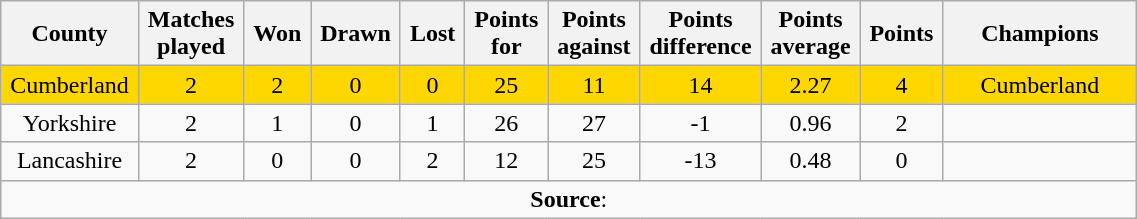<table class="wikitable plainrowheaders" style="text-align: center; width: 60%">
<tr>
<th scope="col" style="width: 5%;">County</th>
<th scope="col" style="width: 5%;">Matches played</th>
<th scope="col" style="width: 5%;">Won</th>
<th scope="col" style="width: 5%;">Drawn</th>
<th scope="col" style="width: 5%;">Lost</th>
<th scope="col" style="width: 5%;">Points for</th>
<th scope="col" style="width: 5%;">Points against</th>
<th scope="col" style="width: 5%;">Points difference</th>
<th scope="col" style="width: 5%;">Points average</th>
<th scope="col" style="width: 5%;">Points</th>
<th scope="col" style="width: 15%;">Champions</th>
</tr>
<tr style="background: gold;">
<td>Cumberland</td>
<td>2</td>
<td>2</td>
<td>0</td>
<td>0</td>
<td>25</td>
<td>11</td>
<td>14</td>
<td>2.27</td>
<td>4</td>
<td>Cumberland</td>
</tr>
<tr>
<td>Yorkshire</td>
<td>2</td>
<td>1</td>
<td>0</td>
<td>1</td>
<td>26</td>
<td>27</td>
<td>-1</td>
<td>0.96</td>
<td>2</td>
<td></td>
</tr>
<tr>
<td>Lancashire</td>
<td>2</td>
<td>0</td>
<td>0</td>
<td>2</td>
<td>12</td>
<td>25</td>
<td>-13</td>
<td>0.48</td>
<td>0</td>
<td></td>
</tr>
<tr>
<td colspan="11"><strong>Source</strong>:</td>
</tr>
</table>
